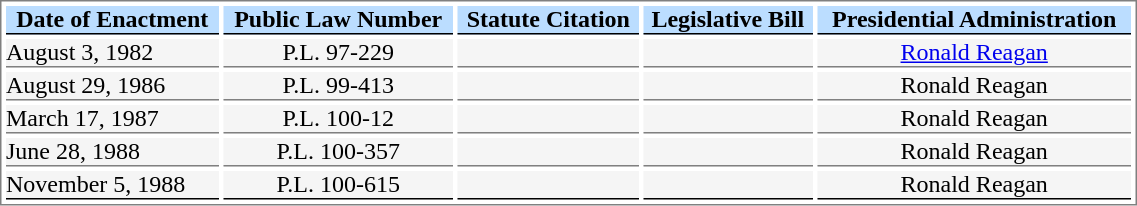<table style="border:1px solid gray; align:left; width:60%" cellspacing=3 cellpadding=0>
<tr style="font-weight:bold; text-align:center; background:#bbddff; color:black;">
<th style=" border-bottom:1.5px solid black">Date of Enactment</th>
<th style=" border-bottom:1.5px solid black">Public Law Number</th>
<th style=" border-bottom:1.5px solid black">Statute Citation</th>
<th style=" border-bottom:1.5px solid black">Legislative Bill</th>
<th style=" border-bottom:1.5px solid black">Presidential Administration</th>
</tr>
<tr>
<td style="border-bottom:1px solid gray; background:#F5F5F5;">August 3, 1982</td>
<td style="border-bottom:1px solid gray; background:#F5F5F5; text-align:center;">P.L. 97-229</td>
<td style="border-bottom:1px solid gray; background:#F5F5F5; text-align:center;"></td>
<td style="border-bottom:1px solid gray; background:#F5F5F5; text-align:center;"></td>
<td style="border-bottom:1px solid gray; background:#F5F5F5; text-align:center;"><a href='#'>Ronald Reagan</a></td>
</tr>
<tr>
<td style="border-bottom:1px solid gray; background:#F5F5F5;">August 29, 1986</td>
<td style="border-bottom:1px solid gray; background:#F5F5F5; text-align:center;">P.L. 99-413</td>
<td style="border-bottom:1px solid gray; background:#F5F5F5; text-align:center;"></td>
<td style="border-bottom:1px solid gray; background:#F5F5F5; text-align:center;"></td>
<td style="border-bottom:1px solid gray; background:#F5F5F5; text-align:center;">Ronald Reagan</td>
</tr>
<tr>
<td style="border-bottom:1px solid gray; background:#F5F5F5;">March 17, 1987</td>
<td style="border-bottom:1px solid gray; background:#F5F5F5; text-align:center;">P.L. 100-12</td>
<td style="border-bottom:1px solid gray; background:#F5F5F5; text-align:center;"></td>
<td style="border-bottom:1px solid gray; background:#F5F5F5; text-align:center;"></td>
<td style="border-bottom:1px solid gray; background:#F5F5F5; text-align:center;">Ronald Reagan</td>
</tr>
<tr>
<td style="border-bottom:1px solid gray; background:#F5F5F5;">June 28, 1988</td>
<td style="border-bottom:1px solid gray; background:#F5F5F5; text-align:center;">P.L. 100-357</td>
<td style="border-bottom:1px solid gray; background:#F5F5F5; text-align:center;"></td>
<td style="border-bottom:1px solid gray; background:#F5F5F5; text-align:center;"></td>
<td style="border-bottom:1px solid gray; background:#F5F5F5; text-align:center;">Ronald Reagan</td>
</tr>
<tr>
<td style="border-bottom:1.5px solid black; background:#F5F5F5;">November 5, 1988</td>
<td style="border-bottom:1.5px solid black; background:#F5F5F5; text-align:center;">P.L. 100-615</td>
<td style="border-bottom:1.5px solid black; background:#F5F5F5; text-align:center;"></td>
<td style="border-bottom:1.5px solid black; background:#F5F5F5; text-align:center;"></td>
<td style="border-bottom:1.5px solid black; background:#F5F5F5; text-align:center;">Ronald Reagan</td>
</tr>
</table>
